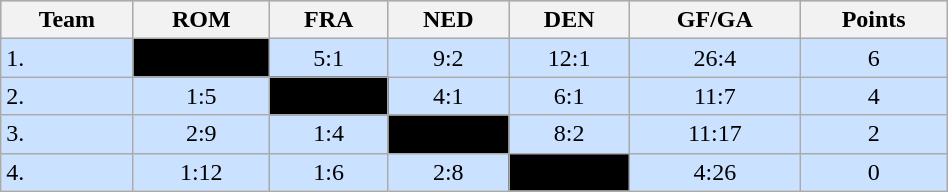<table class="wikitable" bgcolor="#EFEFFF" width="50%">
<tr bgcolor="#BCD2EE">
<th>Team</th>
<th>ROM</th>
<th>FRA</th>
<th>NED</th>
<th>DEN</th>
<th>GF/GA</th>
<th>Points</th>
</tr>
<tr bgcolor="#CAE1FF" align="center">
<td align="left">1. </td>
<td style="background:#000000;"></td>
<td>5:1</td>
<td>9:2</td>
<td>12:1</td>
<td>26:4</td>
<td>6</td>
</tr>
<tr bgcolor="#CAE1FF" align="center">
<td align="left">2. </td>
<td>1:5</td>
<td style="background:#000000;"></td>
<td>4:1</td>
<td>6:1</td>
<td>11:7</td>
<td>4</td>
</tr>
<tr bgcolor="#CAE1FF" align="center">
<td align="left">3. </td>
<td>2:9</td>
<td>1:4</td>
<td style="background:#000000;"></td>
<td>8:2</td>
<td>11:17</td>
<td>2</td>
</tr>
<tr bgcolor="#CAE1FF" align="center">
<td align="left">4. </td>
<td>1:12</td>
<td>1:6</td>
<td>2:8</td>
<td style="background:#000000;"></td>
<td>4:26</td>
<td>0</td>
</tr>
</table>
